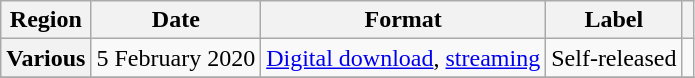<table class="wikitable plainrowheaders" style="text-align:center">
<tr>
<th>Region</th>
<th>Date</th>
<th>Format</th>
<th>Label</th>
<th></th>
</tr>
<tr>
<th scope="row">Various</th>
<td>5 February 2020</td>
<td><a href='#'>Digital download</a>, <a href='#'>streaming</a></td>
<td>Self-released</td>
<td></td>
</tr>
<tr>
</tr>
</table>
